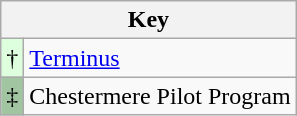<table class="wikitable">
<tr>
<th colspan=2>Key</th>
</tr>
<tr>
<td style="background-color:#ddffdd">†</td>
<td><a href='#'>Terminus</a></td>
</tr>
<tr>
<td style="background-color:#a1c4a1">‡</td>
<td>Chestermere Pilot Program</td>
</tr>
</table>
